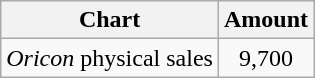<table class="wikitable">
<tr>
<th>Chart</th>
<th>Amount</th>
</tr>
<tr>
<td><em>Oricon</em> physical sales</td>
<td align="center">9,700</td>
</tr>
</table>
